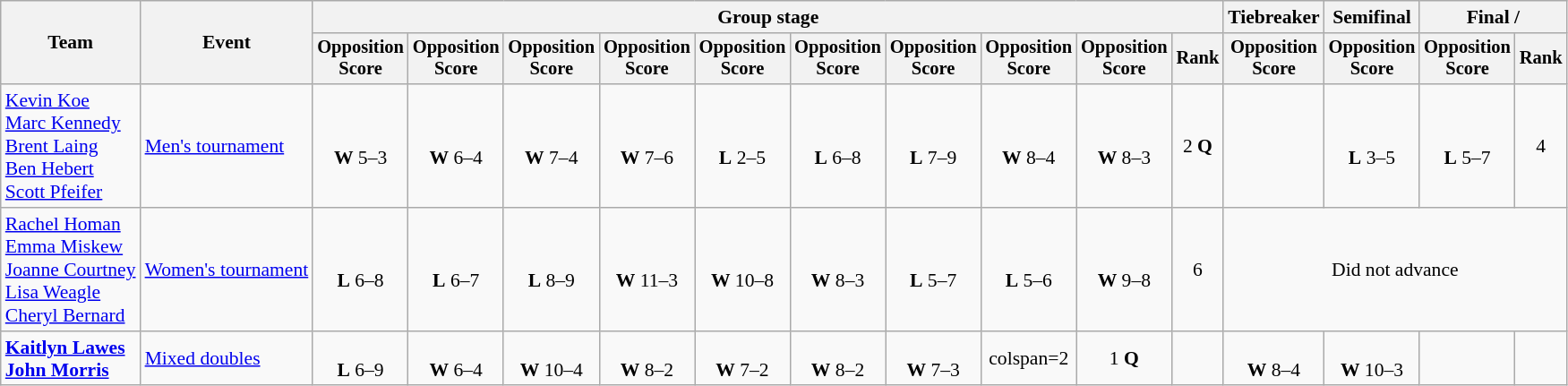<table class="wikitable" style="font-size:90%">
<tr>
<th rowspan=2>Team</th>
<th rowspan=2>Event</th>
<th colspan=10>Group stage</th>
<th>Tiebreaker</th>
<th>Semifinal</th>
<th colspan=2>Final / </th>
</tr>
<tr style="font-size:95%">
<th>Opposition<br>Score</th>
<th>Opposition<br>Score</th>
<th>Opposition<br>Score</th>
<th>Opposition<br>Score</th>
<th>Opposition<br>Score</th>
<th>Opposition<br>Score</th>
<th>Opposition<br>Score</th>
<th>Opposition<br>Score</th>
<th>Opposition<br>Score</th>
<th>Rank</th>
<th>Opposition<br>Score</th>
<th>Opposition<br>Score</th>
<th>Opposition<br>Score</th>
<th>Rank</th>
</tr>
<tr align=center>
<td align=left><a href='#'>Kevin Koe</a><br><a href='#'>Marc Kennedy</a><br><a href='#'>Brent Laing</a><br><a href='#'>Ben Hebert</a><br><a href='#'>Scott Pfeifer</a></td>
<td align=left><a href='#'>Men's tournament</a></td>
<td><br><strong>W</strong> 5–3</td>
<td><br><strong>W</strong> 6–4</td>
<td><br><strong>W</strong> 7–4</td>
<td><br><strong>W</strong> 7–6</td>
<td><br><strong>L</strong> 2–5</td>
<td><br><strong>L</strong> 6–8</td>
<td><br><strong>L</strong> 7–9</td>
<td><br><strong>W</strong> 8–4</td>
<td><br><strong>W</strong> 8–3</td>
<td>2 <strong>Q</strong></td>
<td></td>
<td><br><strong>L</strong> 3–5</td>
<td><br><strong>L</strong> 5–7</td>
<td>4</td>
</tr>
<tr align=center>
<td align=left><a href='#'>Rachel Homan</a><br><a href='#'>Emma Miskew</a><br><a href='#'>Joanne Courtney</a><br><a href='#'>Lisa Weagle</a><br><a href='#'>Cheryl Bernard</a></td>
<td align=left><a href='#'>Women's tournament</a></td>
<td><br><strong>L</strong> 6–8</td>
<td><br><strong>L</strong> 6–7</td>
<td><br><strong>L</strong> 8–9</td>
<td><br><strong>W</strong> 11–3</td>
<td><br><strong>W</strong> 10–8</td>
<td><br><strong>W</strong> 8–3</td>
<td><br><strong>L</strong> 5–7</td>
<td><br><strong>L</strong> 5–6</td>
<td><br><strong>W</strong> 9–8</td>
<td>6</td>
<td colspan=4>Did not advance</td>
</tr>
<tr align=center>
<td align=left><strong><a href='#'>Kaitlyn Lawes</a><br><a href='#'>John Morris</a></strong></td>
<td align=left><a href='#'>Mixed doubles</a></td>
<td><br><strong>L</strong> 6–9</td>
<td><br><strong>W</strong> 6–4</td>
<td><br><strong>W</strong> 10–4</td>
<td><br><strong>W</strong> 8–2</td>
<td><br><strong>W</strong> 7–2</td>
<td><br><strong>W</strong> 8–2</td>
<td><br><strong>W</strong> 7–3</td>
<td>colspan=2 </td>
<td>1 <strong>Q</strong></td>
<td></td>
<td><br><strong>W</strong> 8–4</td>
<td><br><strong>W</strong> 10–3</td>
<td></td>
</tr>
</table>
